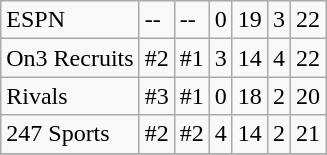<table class="wikitable">
<tr>
<td>ESPN </td>
<td>--</td>
<td>--</td>
<td>0</td>
<td>19</td>
<td>3</td>
<td>22</td>
</tr>
<tr>
<td>On3 Recruits </td>
<td>#2</td>
<td>#1</td>
<td>3</td>
<td>14</td>
<td>4</td>
<td>22</td>
</tr>
<tr>
<td>Rivals </td>
<td>#3</td>
<td>#1</td>
<td>0</td>
<td>18</td>
<td>2</td>
<td>20</td>
</tr>
<tr>
<td>247 Sports </td>
<td>#2</td>
<td>#2</td>
<td>4</td>
<td>14</td>
<td>2</td>
<td>21</td>
</tr>
<tr>
</tr>
</table>
